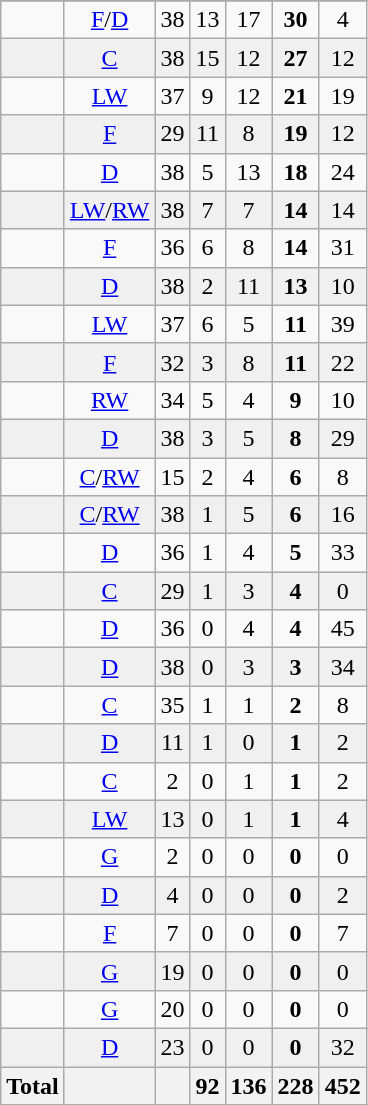<table class="wikitable sortable">
<tr align="center">
</tr>
<tr align="center" bgcolor="">
<td></td>
<td><a href='#'>F</a>/<a href='#'>D</a></td>
<td>38</td>
<td>13</td>
<td>17</td>
<td><strong>30</strong></td>
<td>4</td>
</tr>
<tr align="center" bgcolor="f0f0f0">
<td></td>
<td><a href='#'>C</a></td>
<td>38</td>
<td>15</td>
<td>12</td>
<td><strong>27</strong></td>
<td>12</td>
</tr>
<tr align="center" bgcolor="">
<td></td>
<td><a href='#'>LW</a></td>
<td>37</td>
<td>9</td>
<td>12</td>
<td><strong>21</strong></td>
<td>19</td>
</tr>
<tr align="center" bgcolor="f0f0f0">
<td></td>
<td><a href='#'>F</a></td>
<td>29</td>
<td>11</td>
<td>8</td>
<td><strong>19</strong></td>
<td>12</td>
</tr>
<tr align="center" bgcolor="">
<td></td>
<td><a href='#'>D</a></td>
<td>38</td>
<td>5</td>
<td>13</td>
<td><strong>18</strong></td>
<td>24</td>
</tr>
<tr align="center" bgcolor="f0f0f0">
<td></td>
<td><a href='#'>LW</a>/<a href='#'>RW</a></td>
<td>38</td>
<td>7</td>
<td>7</td>
<td><strong>14</strong></td>
<td>14</td>
</tr>
<tr align="center" bgcolor="">
<td></td>
<td><a href='#'>F</a></td>
<td>36</td>
<td>6</td>
<td>8</td>
<td><strong>14</strong></td>
<td>31</td>
</tr>
<tr align="center" bgcolor="f0f0f0">
<td></td>
<td><a href='#'>D</a></td>
<td>38</td>
<td>2</td>
<td>11</td>
<td><strong>13</strong></td>
<td>10</td>
</tr>
<tr align="center" bgcolor="">
<td></td>
<td><a href='#'>LW</a></td>
<td>37</td>
<td>6</td>
<td>5</td>
<td><strong>11</strong></td>
<td>39</td>
</tr>
<tr align="center" bgcolor="f0f0f0">
<td></td>
<td><a href='#'>F</a></td>
<td>32</td>
<td>3</td>
<td>8</td>
<td><strong>11</strong></td>
<td>22</td>
</tr>
<tr align="center" bgcolor="">
<td></td>
<td><a href='#'>RW</a></td>
<td>34</td>
<td>5</td>
<td>4</td>
<td><strong>9</strong></td>
<td>10</td>
</tr>
<tr align="center" bgcolor="f0f0f0">
<td></td>
<td><a href='#'>D</a></td>
<td>38</td>
<td>3</td>
<td>5</td>
<td><strong>8</strong></td>
<td>29</td>
</tr>
<tr align="center" bgcolor="">
<td></td>
<td><a href='#'>C</a>/<a href='#'>RW</a></td>
<td>15</td>
<td>2</td>
<td>4</td>
<td><strong>6</strong></td>
<td>8</td>
</tr>
<tr align="center" bgcolor="f0f0f0">
<td></td>
<td><a href='#'>C</a>/<a href='#'>RW</a></td>
<td>38</td>
<td>1</td>
<td>5</td>
<td><strong>6</strong></td>
<td>16</td>
</tr>
<tr align="center" bgcolor="">
<td></td>
<td><a href='#'>D</a></td>
<td>36</td>
<td>1</td>
<td>4</td>
<td><strong>5</strong></td>
<td>33</td>
</tr>
<tr align="center" bgcolor="f0f0f0">
<td></td>
<td><a href='#'>C</a></td>
<td>29</td>
<td>1</td>
<td>3</td>
<td><strong>4</strong></td>
<td>0</td>
</tr>
<tr align="center" bgcolor="">
<td></td>
<td><a href='#'>D</a></td>
<td>36</td>
<td>0</td>
<td>4</td>
<td><strong>4</strong></td>
<td>45</td>
</tr>
<tr align="center" bgcolor="f0f0f0">
<td></td>
<td><a href='#'>D</a></td>
<td>38</td>
<td>0</td>
<td>3</td>
<td><strong>3</strong></td>
<td>34</td>
</tr>
<tr align="center" bgcolor="">
<td></td>
<td><a href='#'>C</a></td>
<td>35</td>
<td>1</td>
<td>1</td>
<td><strong>2</strong></td>
<td>8</td>
</tr>
<tr align="center" bgcolor="f0f0f0">
<td></td>
<td><a href='#'>D</a></td>
<td>11</td>
<td>1</td>
<td>0</td>
<td><strong>1</strong></td>
<td>2</td>
</tr>
<tr align="center" bgcolor="">
<td></td>
<td><a href='#'>C</a></td>
<td>2</td>
<td>0</td>
<td>1</td>
<td><strong>1</strong></td>
<td>2</td>
</tr>
<tr align="center" bgcolor="f0f0f0">
<td></td>
<td><a href='#'>LW</a></td>
<td>13</td>
<td>0</td>
<td>1</td>
<td><strong>1</strong></td>
<td>4</td>
</tr>
<tr align="center" bgcolor="">
<td></td>
<td><a href='#'>G</a></td>
<td>2</td>
<td>0</td>
<td>0</td>
<td><strong>0</strong></td>
<td>0</td>
</tr>
<tr align="center" bgcolor="f0f0f0">
<td></td>
<td><a href='#'>D</a></td>
<td>4</td>
<td>0</td>
<td>0</td>
<td><strong>0</strong></td>
<td>2</td>
</tr>
<tr align="center" bgcolor="">
<td></td>
<td><a href='#'>F</a></td>
<td>7</td>
<td>0</td>
<td>0</td>
<td><strong>0</strong></td>
<td>7</td>
</tr>
<tr align="center" bgcolor="f0f0f0">
<td></td>
<td><a href='#'>G</a></td>
<td>19</td>
<td>0</td>
<td>0</td>
<td><strong>0</strong></td>
<td>0</td>
</tr>
<tr align="center" bgcolor="">
<td></td>
<td><a href='#'>G</a></td>
<td>20</td>
<td>0</td>
<td>0</td>
<td><strong>0</strong></td>
<td>0</td>
</tr>
<tr align="center" bgcolor="f0f0f0">
<td></td>
<td><a href='#'>D</a></td>
<td>23</td>
<td>0</td>
<td>0</td>
<td><strong>0</strong></td>
<td>32</td>
</tr>
<tr>
<th>Total</th>
<th></th>
<th></th>
<th>92</th>
<th>136</th>
<th>228</th>
<th>452</th>
</tr>
</table>
